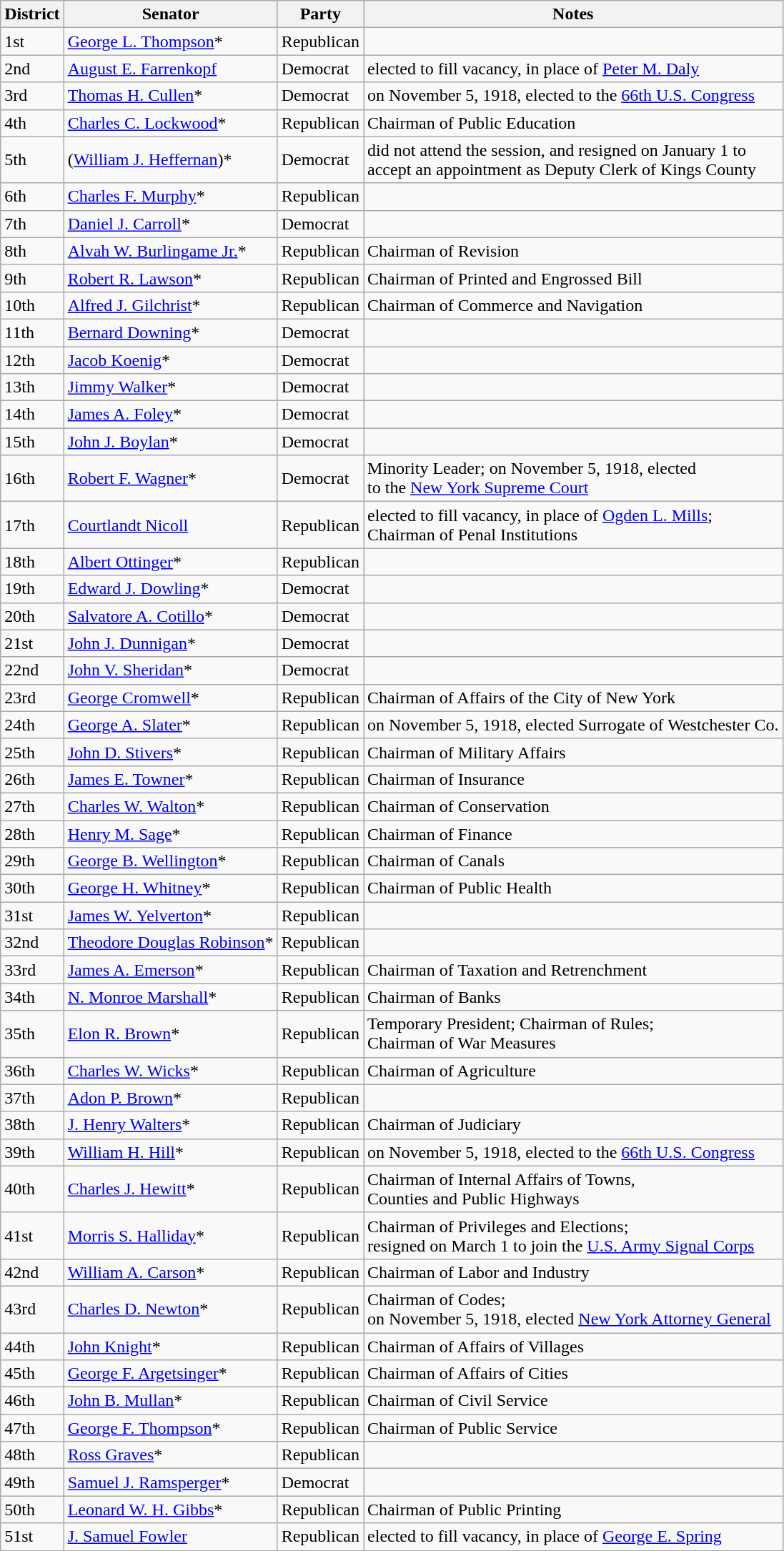<table class=wikitable>
<tr>
<th>District</th>
<th>Senator</th>
<th>Party</th>
<th>Notes</th>
</tr>
<tr>
<td>1st</td>
<td><a href='#'>George L. Thompson</a>*</td>
<td>Republican</td>
<td></td>
</tr>
<tr>
<td>2nd</td>
<td><a href='#'>August E. Farrenkopf</a></td>
<td>Democrat</td>
<td>elected to fill vacancy, in place of <a href='#'>Peter M. Daly</a></td>
</tr>
<tr>
<td>3rd</td>
<td><a href='#'>Thomas H. Cullen</a>*</td>
<td>Democrat</td>
<td>on November 5, 1918, elected to the <a href='#'>66th U.S. Congress</a></td>
</tr>
<tr>
<td>4th</td>
<td><a href='#'>Charles C. Lockwood</a>*</td>
<td>Republican</td>
<td>Chairman of Public Education</td>
</tr>
<tr>
<td>5th</td>
<td>(<a href='#'>William J. Heffernan</a>)*</td>
<td>Democrat</td>
<td>did not attend the session, and resigned on January 1 to <br>accept an appointment as Deputy Clerk of Kings County</td>
</tr>
<tr>
<td>6th</td>
<td><a href='#'>Charles F. Murphy</a>*</td>
<td>Republican</td>
<td></td>
</tr>
<tr>
<td>7th</td>
<td><a href='#'>Daniel J. Carroll</a>*</td>
<td>Democrat</td>
<td></td>
</tr>
<tr>
<td>8th</td>
<td><a href='#'>Alvah W. Burlingame Jr.</a>*</td>
<td>Republican</td>
<td>Chairman of Revision</td>
</tr>
<tr>
<td>9th</td>
<td><a href='#'>Robert R. Lawson</a>*</td>
<td>Republican</td>
<td>Chairman of Printed and Engrossed Bill</td>
</tr>
<tr>
<td>10th</td>
<td><a href='#'>Alfred J. Gilchrist</a>*</td>
<td>Republican</td>
<td>Chairman of Commerce and Navigation</td>
</tr>
<tr>
<td>11th</td>
<td><a href='#'>Bernard Downing</a>*</td>
<td>Democrat</td>
<td></td>
</tr>
<tr>
<td>12th</td>
<td><a href='#'>Jacob Koenig</a>*</td>
<td>Democrat</td>
<td></td>
</tr>
<tr>
<td>13th</td>
<td><a href='#'>Jimmy Walker</a>*</td>
<td>Democrat</td>
<td></td>
</tr>
<tr>
<td>14th</td>
<td><a href='#'>James A. Foley</a>*</td>
<td>Democrat</td>
<td></td>
</tr>
<tr>
<td>15th</td>
<td><a href='#'>John J. Boylan</a>*</td>
<td>Democrat</td>
<td></td>
</tr>
<tr>
<td>16th</td>
<td><a href='#'>Robert F. Wagner</a>*</td>
<td>Democrat</td>
<td>Minority Leader; on November 5, 1918, elected <br>to the <a href='#'>New York Supreme Court</a></td>
</tr>
<tr>
<td>17th</td>
<td><a href='#'>Courtlandt Nicoll</a></td>
<td>Republican</td>
<td>elected to fill vacancy, in place of <a href='#'>Ogden L. Mills</a>; <br>Chairman of Penal Institutions</td>
</tr>
<tr>
<td>18th</td>
<td><a href='#'>Albert Ottinger</a>*</td>
<td>Republican</td>
<td></td>
</tr>
<tr>
<td>19th</td>
<td><a href='#'>Edward J. Dowling</a>*</td>
<td>Democrat</td>
<td></td>
</tr>
<tr>
<td>20th</td>
<td><a href='#'>Salvatore A. Cotillo</a>*</td>
<td>Democrat</td>
<td></td>
</tr>
<tr>
<td>21st</td>
<td><a href='#'>John J. Dunnigan</a>*</td>
<td>Democrat</td>
<td></td>
</tr>
<tr>
<td>22nd</td>
<td><a href='#'>John V. Sheridan</a>*</td>
<td>Democrat</td>
<td></td>
</tr>
<tr>
<td>23rd</td>
<td><a href='#'>George Cromwell</a>*</td>
<td>Republican</td>
<td>Chairman of Affairs of the City of New York</td>
</tr>
<tr>
<td>24th</td>
<td><a href='#'>George A. Slater</a>*</td>
<td>Republican</td>
<td>on November 5, 1918, elected Surrogate of Westchester Co.</td>
</tr>
<tr>
<td>25th</td>
<td><a href='#'>John D. Stivers</a>*</td>
<td>Republican</td>
<td>Chairman of Military Affairs</td>
</tr>
<tr>
<td>26th</td>
<td><a href='#'>James E. Towner</a>*</td>
<td>Republican</td>
<td>Chairman of Insurance</td>
</tr>
<tr>
<td>27th</td>
<td><a href='#'>Charles W. Walton</a>*</td>
<td>Republican</td>
<td>Chairman of Conservation</td>
</tr>
<tr>
<td>28th</td>
<td><a href='#'>Henry M. Sage</a>*</td>
<td>Republican</td>
<td>Chairman of Finance</td>
</tr>
<tr>
<td>29th</td>
<td><a href='#'>George B. Wellington</a>*</td>
<td>Republican</td>
<td>Chairman of Canals</td>
</tr>
<tr>
<td>30th</td>
<td><a href='#'>George H. Whitney</a>*</td>
<td>Republican</td>
<td>Chairman of Public Health</td>
</tr>
<tr>
<td>31st</td>
<td><a href='#'>James W. Yelverton</a>*</td>
<td>Republican</td>
<td></td>
</tr>
<tr>
<td>32nd</td>
<td><a href='#'>Theodore Douglas Robinson</a>*</td>
<td>Republican</td>
<td></td>
</tr>
<tr>
<td>33rd</td>
<td><a href='#'>James A. Emerson</a>*</td>
<td>Republican</td>
<td>Chairman of Taxation and Retrenchment</td>
</tr>
<tr>
<td>34th</td>
<td><a href='#'>N. Monroe Marshall</a>*</td>
<td>Republican</td>
<td>Chairman of Banks</td>
</tr>
<tr>
<td>35th</td>
<td><a href='#'>Elon R. Brown</a>*</td>
<td>Republican</td>
<td>Temporary President; Chairman of Rules; <br>Chairman of War Measures</td>
</tr>
<tr>
<td>36th</td>
<td><a href='#'>Charles W. Wicks</a>*</td>
<td>Republican</td>
<td>Chairman of Agriculture</td>
</tr>
<tr>
<td>37th</td>
<td><a href='#'>Adon P. Brown</a>*</td>
<td>Republican</td>
<td></td>
</tr>
<tr>
<td>38th</td>
<td><a href='#'>J. Henry Walters</a>*</td>
<td>Republican</td>
<td>Chairman of Judiciary</td>
</tr>
<tr>
<td>39th</td>
<td><a href='#'>William H. Hill</a>*</td>
<td>Republican</td>
<td>on November 5, 1918, elected to the <a href='#'>66th U.S. Congress</a></td>
</tr>
<tr>
<td>40th</td>
<td><a href='#'>Charles J. Hewitt</a>*</td>
<td>Republican</td>
<td>Chairman of Internal Affairs of Towns, <br>Counties and Public Highways</td>
</tr>
<tr>
<td>41st</td>
<td><a href='#'>Morris S. Halliday</a>*</td>
<td>Republican</td>
<td>Chairman of Privileges and Elections; <br>resigned on March 1 to join the <a href='#'>U.S. Army Signal Corps</a></td>
</tr>
<tr>
<td>42nd</td>
<td><a href='#'>William A. Carson</a>*</td>
<td>Republican</td>
<td>Chairman of Labor and Industry</td>
</tr>
<tr>
<td>43rd</td>
<td><a href='#'>Charles D. Newton</a>*</td>
<td>Republican</td>
<td>Chairman of Codes; <br>on November 5, 1918, elected <a href='#'>New York Attorney General</a></td>
</tr>
<tr>
<td>44th</td>
<td><a href='#'>John Knight</a>*</td>
<td>Republican</td>
<td>Chairman of Affairs of Villages</td>
</tr>
<tr>
<td>45th</td>
<td><a href='#'>George F. Argetsinger</a>*</td>
<td>Republican</td>
<td>Chairman of Affairs of Cities</td>
</tr>
<tr>
<td>46th</td>
<td><a href='#'>John B. Mullan</a>*</td>
<td>Republican</td>
<td>Chairman of Civil Service</td>
</tr>
<tr>
<td>47th</td>
<td><a href='#'>George F. Thompson</a>*</td>
<td>Republican</td>
<td>Chairman of Public Service</td>
</tr>
<tr>
<td>48th</td>
<td><a href='#'>Ross Graves</a>*</td>
<td>Republican</td>
<td></td>
</tr>
<tr>
<td>49th</td>
<td><a href='#'>Samuel J. Ramsperger</a>*</td>
<td>Democrat</td>
<td></td>
</tr>
<tr>
<td>50th</td>
<td><a href='#'>Leonard W. H. Gibbs</a>*</td>
<td>Republican</td>
<td>Chairman of Public Printing</td>
</tr>
<tr>
<td>51st</td>
<td><a href='#'>J. Samuel Fowler</a></td>
<td>Republican</td>
<td>elected to fill vacancy, in place of <a href='#'>George E. Spring</a></td>
</tr>
<tr>
</tr>
</table>
